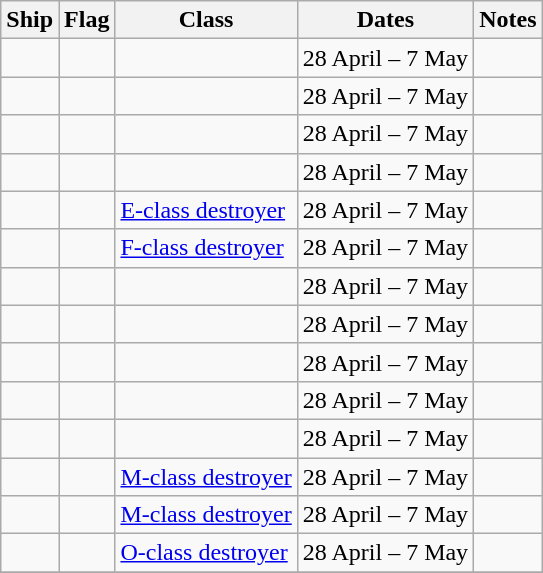<table class="wikitable sortable">
<tr>
<th>Ship</th>
<th>Flag</th>
<th>Class</th>
<th>Dates</th>
<th>Notes</th>
</tr>
<tr>
<td></td>
<td></td>
<td></td>
<td>28 April – 7 May</td>
<td></td>
</tr>
<tr>
<td></td>
<td></td>
<td></td>
<td>28 April – 7 May</td>
<td></td>
</tr>
<tr>
<td></td>
<td></td>
<td></td>
<td>28 April – 7 May</td>
<td></td>
</tr>
<tr>
<td></td>
<td></td>
<td></td>
<td>28 April – 7 May</td>
<td></td>
</tr>
<tr>
<td></td>
<td></td>
<td><a href='#'>E-class destroyer</a></td>
<td>28 April – 7 May</td>
<td></td>
</tr>
<tr>
<td></td>
<td></td>
<td><a href='#'>F-class destroyer</a></td>
<td>28 April – 7 May</td>
<td></td>
</tr>
<tr>
<td></td>
<td></td>
<td></td>
<td>28 April – 7 May</td>
<td></td>
</tr>
<tr>
<td></td>
<td></td>
<td></td>
<td>28 April – 7 May</td>
<td></td>
</tr>
<tr>
<td></td>
<td></td>
<td></td>
<td>28 April – 7 May</td>
<td></td>
</tr>
<tr>
<td></td>
<td></td>
<td></td>
<td>28 April – 7 May</td>
<td></td>
</tr>
<tr>
<td></td>
<td></td>
<td></td>
<td>28 April – 7 May</td>
<td></td>
</tr>
<tr>
<td></td>
<td></td>
<td><a href='#'>M-class destroyer</a></td>
<td>28 April – 7 May</td>
<td></td>
</tr>
<tr>
<td></td>
<td></td>
<td><a href='#'>M-class destroyer</a></td>
<td>28 April – 7 May</td>
<td></td>
</tr>
<tr>
<td></td>
<td></td>
<td><a href='#'>O-class destroyer</a></td>
<td>28 April – 7 May</td>
<td></td>
</tr>
<tr>
</tr>
</table>
